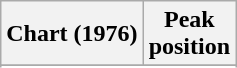<table class="wikitable sortable plainrowheaders" style="text-align:center">
<tr>
<th scope="col">Chart (1976)</th>
<th scope="col">Peak<br>position</th>
</tr>
<tr>
</tr>
<tr>
</tr>
</table>
